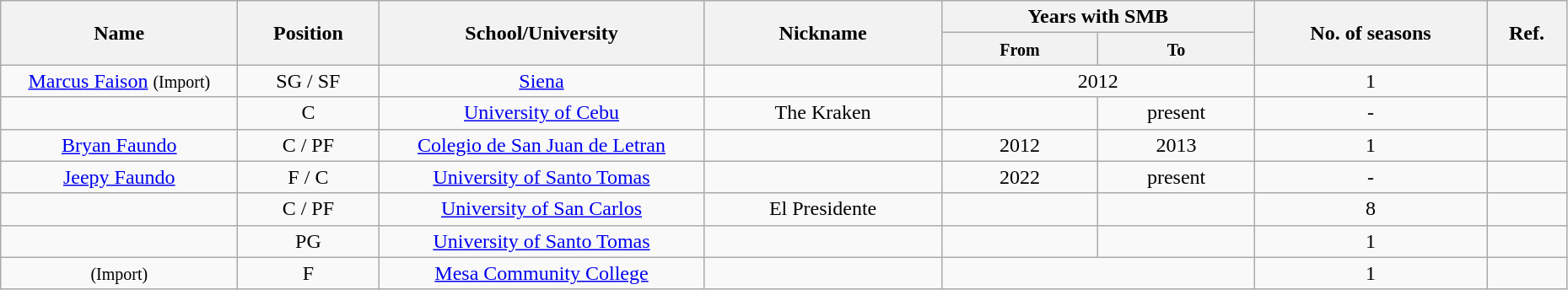<table class="wikitable sortable" style="text-align:center" width="98%">
<tr>
<th style="width:180px;" rowspan="2">Name</th>
<th rowspan="2">Position</th>
<th style="width:250px;" rowspan="2">School/University</th>
<th style="width:180px;" rowspan="2">Nickname</th>
<th style="width:180px; text-align:center;" colspan="2">Years with SMB</th>
<th rowspan="2">No. of seasons</th>
<th rowspan="2"; class=unsortable>Ref.</th>
</tr>
<tr>
<th style="width:10%; text-align:center;"><small>From</small></th>
<th style="width:10%; text-align:center;"><small>To</small></th>
</tr>
<tr>
<td><a href='#'>Marcus Faison</a> <small>(Import)</small></td>
<td>SG / SF</td>
<td><a href='#'>Siena</a></td>
<td></td>
<td colspan="2">2012</td>
<td>1</td>
<td></td>
</tr>
<tr>
<td></td>
<td>C</td>
<td><a href='#'>University of Cebu</a></td>
<td>The Kraken</td>
<td></td>
<td>present</td>
<td>-</td>
<td></td>
</tr>
<tr>
<td><a href='#'>Bryan Faundo</a></td>
<td>C / PF</td>
<td><a href='#'>Colegio de San Juan de Letran</a></td>
<td></td>
<td>2012</td>
<td>2013</td>
<td>1</td>
<td></td>
</tr>
<tr>
<td><a href='#'>Jeepy Faundo</a></td>
<td>F / C</td>
<td><a href='#'>University of Santo Tomas</a></td>
<td></td>
<td>2022</td>
<td>present</td>
<td>-</td>
<td></td>
</tr>
<tr>
<td></td>
<td>C / PF</td>
<td><a href='#'>University of San Carlos</a></td>
<td>El Presidente</td>
<td><br></td>
<td><br></td>
<td>8</td>
<td></td>
</tr>
<tr>
<td></td>
<td>PG</td>
<td><a href='#'>University of Santo Tomas</a></td>
<td></td>
<td></td>
<td></td>
<td>1</td>
<td></td>
</tr>
<tr>
<td> <small>(Import)</small></td>
<td>F</td>
<td><a href='#'>Mesa Community College</a></td>
<td></td>
<td colspan="2"></td>
<td>1</td>
<td></td>
</tr>
</table>
